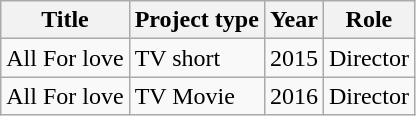<table class="wikitable sortable">
<tr>
<th>Title</th>
<th>Project type</th>
<th>Year</th>
<th>Role</th>
</tr>
<tr>
<td>All For love</td>
<td>TV short</td>
<td>2015</td>
<td>Director</td>
</tr>
<tr>
<td>All For love</td>
<td>TV Movie</td>
<td>2016</td>
<td>Director</td>
</tr>
</table>
